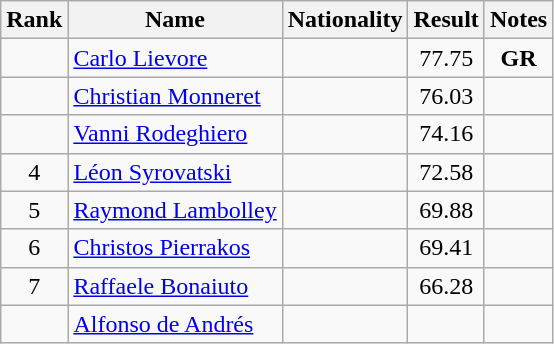<table class="wikitable sortable" style="text-align:center">
<tr>
<th>Rank</th>
<th>Name</th>
<th>Nationality</th>
<th>Result</th>
<th>Notes</th>
</tr>
<tr>
<td></td>
<td align=left><a href='#'>Carlo Lievore</a></td>
<td align=left></td>
<td>77.75</td>
<td><strong>GR</strong></td>
</tr>
<tr>
<td></td>
<td align=left><a href='#'>Christian Monneret</a></td>
<td align=left></td>
<td>76.03</td>
<td></td>
</tr>
<tr>
<td></td>
<td align=left><a href='#'>Vanni Rodeghiero</a></td>
<td align=left></td>
<td>74.16</td>
<td></td>
</tr>
<tr>
<td>4</td>
<td align=left><a href='#'>Léon Syrovatski</a></td>
<td align=left></td>
<td>72.58</td>
<td></td>
</tr>
<tr>
<td>5</td>
<td align=left><a href='#'>Raymond Lambolley</a></td>
<td align=left></td>
<td>69.88</td>
<td></td>
</tr>
<tr>
<td>6</td>
<td align=left><a href='#'>Christos Pierrakos</a></td>
<td align=left></td>
<td>69.41</td>
<td></td>
</tr>
<tr>
<td>7</td>
<td align=left><a href='#'>Raffaele Bonaiuto</a></td>
<td align=left></td>
<td>66.28</td>
<td></td>
</tr>
<tr>
<td></td>
<td align=left><a href='#'>Alfonso de Andrés</a></td>
<td align=left></td>
<td></td>
<td></td>
</tr>
</table>
